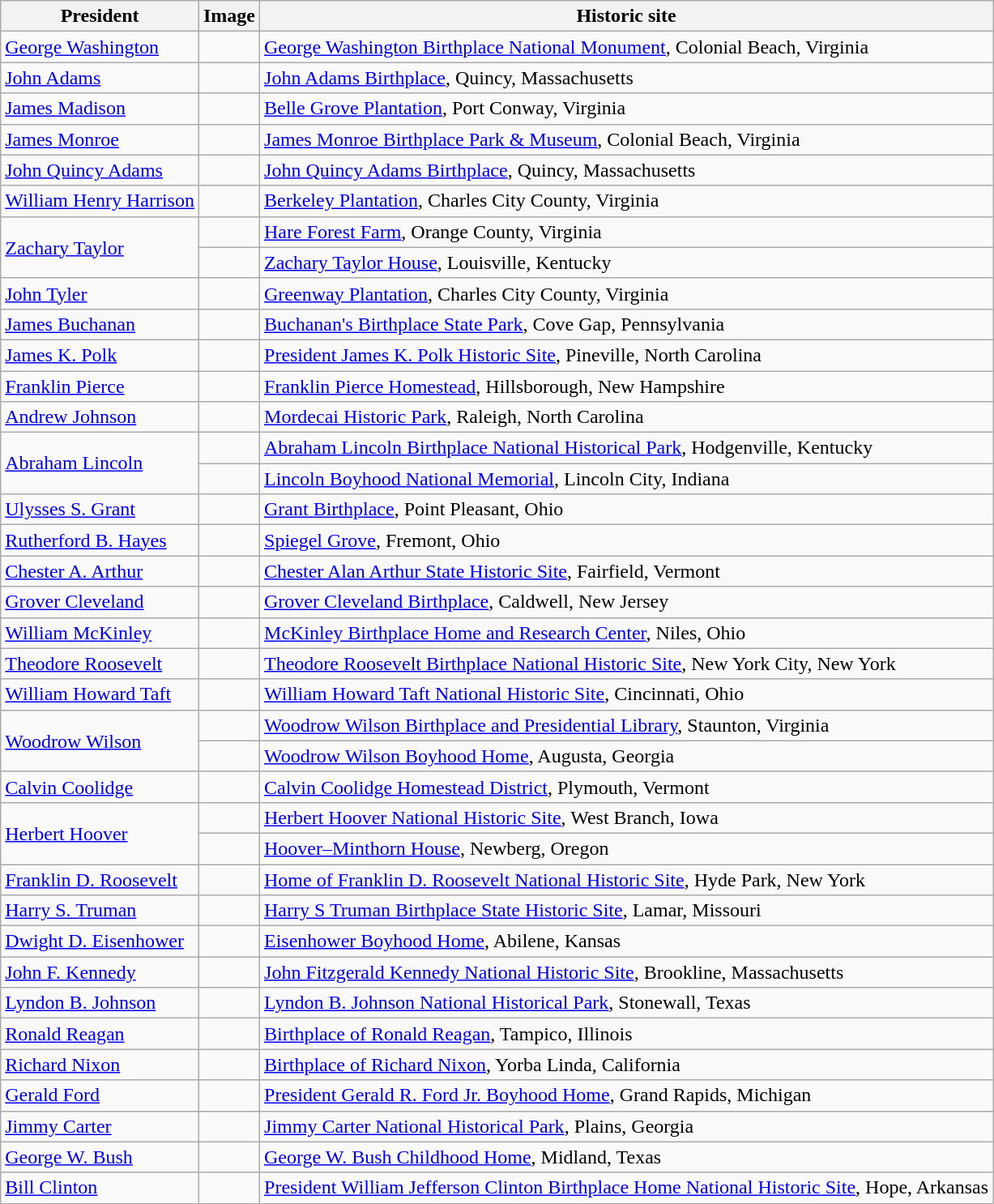<table class="wikitable sortable">
<tr>
<th>President</th>
<th class="unsortable">Image</th>
<th>Historic site</th>
</tr>
<tr>
<td><a href='#'>George Washington</a></td>
<td></td>
<td><a href='#'>George Washington Birthplace National Monument</a>, Colonial Beach, Virginia</td>
</tr>
<tr>
<td><a href='#'>John Adams</a></td>
<td></td>
<td><a href='#'>John Adams Birthplace</a>, Quincy, Massachusetts</td>
</tr>
<tr>
<td><a href='#'>James Madison</a></td>
<td></td>
<td><a href='#'>Belle Grove Plantation</a>, Port Conway, Virginia</td>
</tr>
<tr>
<td><a href='#'>James Monroe</a></td>
<td></td>
<td><a href='#'>James Monroe Birthplace Park & Museum</a>, Colonial Beach, Virginia</td>
</tr>
<tr>
<td><a href='#'>John Quincy Adams</a></td>
<td></td>
<td><a href='#'>John Quincy Adams Birthplace</a>, Quincy, Massachusetts</td>
</tr>
<tr>
<td><a href='#'>William Henry Harrison</a></td>
<td></td>
<td><a href='#'>Berkeley Plantation</a>, Charles City County, Virginia</td>
</tr>
<tr>
<td rowspan="2"><a href='#'>Zachary Taylor</a></td>
<td></td>
<td><a href='#'>Hare Forest Farm</a>, Orange County, Virginia</td>
</tr>
<tr>
<td></td>
<td><a href='#'>Zachary Taylor House</a>, Louisville, Kentucky</td>
</tr>
<tr>
<td><a href='#'>John Tyler</a></td>
<td></td>
<td><a href='#'>Greenway Plantation</a>, Charles City County, Virginia</td>
</tr>
<tr>
<td><a href='#'>James Buchanan</a></td>
<td></td>
<td><a href='#'>Buchanan's Birthplace State Park</a>, Cove Gap, Pennsylvania</td>
</tr>
<tr>
<td><a href='#'>James K. Polk</a></td>
<td></td>
<td><a href='#'>President James K. Polk Historic Site</a>, Pineville, North Carolina</td>
</tr>
<tr>
<td><a href='#'>Franklin Pierce</a></td>
<td></td>
<td><a href='#'>Franklin Pierce Homestead</a>, Hillsborough, New Hampshire</td>
</tr>
<tr>
<td><a href='#'>Andrew Johnson</a></td>
<td></td>
<td><a href='#'>Mordecai Historic Park</a>, Raleigh, North Carolina</td>
</tr>
<tr>
<td rowspan="2"><a href='#'>Abraham Lincoln</a></td>
<td></td>
<td><a href='#'>Abraham Lincoln Birthplace National Historical Park</a>, Hodgenville, Kentucky</td>
</tr>
<tr>
<td></td>
<td><a href='#'>Lincoln Boyhood National Memorial</a>, Lincoln City, Indiana</td>
</tr>
<tr>
<td><a href='#'>Ulysses S. Grant</a></td>
<td></td>
<td><a href='#'>Grant Birthplace</a>, Point Pleasant, Ohio</td>
</tr>
<tr>
<td><a href='#'>Rutherford B. Hayes</a></td>
<td></td>
<td><a href='#'>Spiegel Grove</a>, Fremont, Ohio</td>
</tr>
<tr>
<td><a href='#'>Chester A. Arthur</a></td>
<td></td>
<td><a href='#'>Chester Alan Arthur State Historic Site</a>, Fairfield, Vermont</td>
</tr>
<tr>
<td><a href='#'>Grover Cleveland</a></td>
<td></td>
<td><a href='#'>Grover Cleveland Birthplace</a>, Caldwell, New Jersey</td>
</tr>
<tr>
<td><a href='#'>William McKinley</a></td>
<td></td>
<td><a href='#'>McKinley Birthplace Home and Research Center</a>, Niles, Ohio</td>
</tr>
<tr>
<td><a href='#'>Theodore Roosevelt</a></td>
<td></td>
<td><a href='#'>Theodore Roosevelt Birthplace National Historic Site</a>, New York City, New York</td>
</tr>
<tr>
<td><a href='#'>William Howard Taft</a></td>
<td></td>
<td><a href='#'>William Howard Taft National Historic Site</a>, Cincinnati, Ohio</td>
</tr>
<tr>
<td rowspan="2"><a href='#'>Woodrow Wilson</a></td>
<td></td>
<td><a href='#'>Woodrow Wilson Birthplace and Presidential Library</a>, Staunton, Virginia</td>
</tr>
<tr>
<td></td>
<td><a href='#'>Woodrow Wilson Boyhood Home</a>, Augusta, Georgia</td>
</tr>
<tr>
<td><a href='#'>Calvin Coolidge</a></td>
<td></td>
<td><a href='#'>Calvin Coolidge Homestead District</a>, Plymouth, Vermont</td>
</tr>
<tr>
<td rowspan="2"><a href='#'>Herbert Hoover</a></td>
<td></td>
<td><a href='#'>Herbert Hoover National Historic Site</a>, West Branch, Iowa</td>
</tr>
<tr>
<td></td>
<td><a href='#'>Hoover–Minthorn House</a>, Newberg, Oregon</td>
</tr>
<tr>
<td><a href='#'>Franklin D. Roosevelt</a></td>
<td></td>
<td><a href='#'>Home of Franklin D. Roosevelt National Historic Site</a>, Hyde Park, New York</td>
</tr>
<tr>
<td><a href='#'>Harry S. Truman</a></td>
<td></td>
<td><a href='#'>Harry S Truman Birthplace State Historic Site</a>, Lamar, Missouri</td>
</tr>
<tr>
<td><a href='#'>Dwight D. Eisenhower</a></td>
<td></td>
<td><a href='#'>Eisenhower Boyhood Home</a>, Abilene, Kansas</td>
</tr>
<tr>
<td><a href='#'>John F. Kennedy</a></td>
<td></td>
<td><a href='#'>John Fitzgerald Kennedy National Historic Site</a>, Brookline, Massachusetts</td>
</tr>
<tr>
<td><a href='#'>Lyndon B. Johnson</a></td>
<td></td>
<td><a href='#'>Lyndon B. Johnson National Historical Park</a>, Stonewall, Texas</td>
</tr>
<tr>
<td><a href='#'>Ronald Reagan</a></td>
<td></td>
<td><a href='#'>Birthplace of Ronald Reagan</a>, Tampico, Illinois</td>
</tr>
<tr>
<td><a href='#'>Richard Nixon</a></td>
<td></td>
<td><a href='#'>Birthplace of Richard Nixon</a>, Yorba Linda, California</td>
</tr>
<tr>
<td><a href='#'>Gerald Ford</a></td>
<td></td>
<td><a href='#'>President Gerald R. Ford Jr. Boyhood Home</a>, Grand Rapids, Michigan</td>
</tr>
<tr>
<td><a href='#'>Jimmy Carter</a></td>
<td></td>
<td><a href='#'>Jimmy Carter National Historical Park</a>, Plains, Georgia</td>
</tr>
<tr>
<td><a href='#'>George W. Bush</a></td>
<td></td>
<td><a href='#'>George W. Bush Childhood Home</a>, Midland, Texas</td>
</tr>
<tr>
<td><a href='#'>Bill Clinton</a></td>
<td></td>
<td><a href='#'>President William Jefferson Clinton Birthplace Home National Historic Site</a>, Hope, Arkansas</td>
</tr>
</table>
